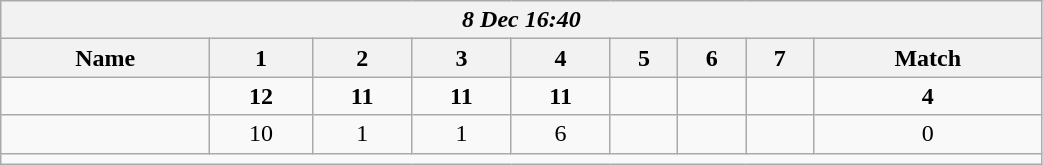<table class=wikitable style="text-align:center; width: 55%">
<tr>
<th colspan=17><em>8 Dec 16:40</em></th>
</tr>
<tr>
<th>Name</th>
<th>1</th>
<th>2</th>
<th>3</th>
<th>4</th>
<th>5</th>
<th>6</th>
<th>7</th>
<th>Match</th>
</tr>
<tr>
<td style="text-align:left;"><strong></strong></td>
<td><strong>12</strong></td>
<td><strong>11</strong></td>
<td><strong>11</strong></td>
<td><strong>11</strong></td>
<td></td>
<td></td>
<td></td>
<td><strong>4</strong></td>
</tr>
<tr>
<td style="text-align:left;"></td>
<td>10</td>
<td>1</td>
<td>1</td>
<td>6</td>
<td></td>
<td></td>
<td></td>
<td>0</td>
</tr>
<tr>
<td colspan=17></td>
</tr>
</table>
